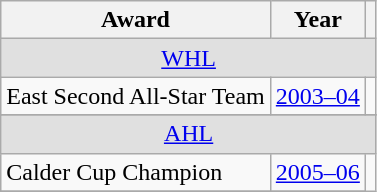<table class="wikitable">
<tr>
<th>Award</th>
<th>Year</th>
<th></th>
</tr>
<tr ALIGN="center" bgcolor="#e0e0e0">
<td colspan="3"><a href='#'>WHL</a></td>
</tr>
<tr>
<td>East Second All-Star Team</td>
<td><a href='#'>2003–04</a></td>
<td></td>
</tr>
<tr>
</tr>
<tr ALIGN="center" bgcolor="#e0e0e0">
<td colspan="3"><a href='#'>AHL</a></td>
</tr>
<tr>
<td>Calder Cup Champion</td>
<td><a href='#'>2005–06</a></td>
</tr>
<tr>
</tr>
</table>
